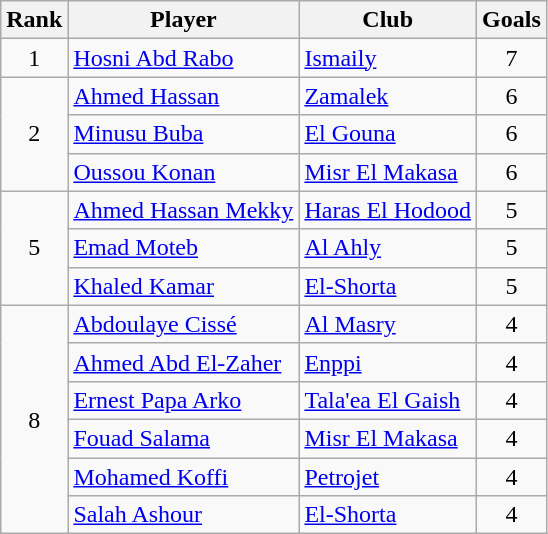<table class="wikitable" style="text-align:center">
<tr>
<th>Rank</th>
<th>Player</th>
<th>Club</th>
<th>Goals</th>
</tr>
<tr>
<td rowspan="1">1</td>
<td align="left"> <a href='#'>Hosni Abd Rabo</a></td>
<td align="left"><a href='#'>Ismaily</a></td>
<td>7</td>
</tr>
<tr>
<td rowspan="3">2</td>
<td align="left"> <a href='#'>Ahmed Hassan</a></td>
<td align="left"><a href='#'>Zamalek</a></td>
<td>6</td>
</tr>
<tr>
<td align="left"> <a href='#'>Minusu Buba</a></td>
<td align="left"><a href='#'>El Gouna</a></td>
<td>6</td>
</tr>
<tr>
<td align="left"> <a href='#'>Oussou Konan</a></td>
<td align="left"><a href='#'>Misr El Makasa</a></td>
<td>6</td>
</tr>
<tr>
<td rowspan="3">5</td>
<td align="left"> <a href='#'>Ahmed Hassan Mekky</a></td>
<td align="left"><a href='#'>Haras El Hodood</a></td>
<td>5</td>
</tr>
<tr>
<td align="left"> <a href='#'>Emad Moteb</a></td>
<td align="left"><a href='#'>Al Ahly</a></td>
<td>5</td>
</tr>
<tr>
<td align="left"> <a href='#'>Khaled Kamar</a></td>
<td align="left"><a href='#'>El-Shorta</a></td>
<td>5</td>
</tr>
<tr>
<td rowspan="6">8</td>
<td align="left"> <a href='#'>Abdoulaye Cissé</a></td>
<td align="left"><a href='#'>Al Masry</a></td>
<td>4</td>
</tr>
<tr>
<td align="left"> <a href='#'>Ahmed Abd El-Zaher</a></td>
<td align="left"><a href='#'>Enppi</a></td>
<td>4</td>
</tr>
<tr>
<td align="left"> <a href='#'>Ernest Papa Arko</a></td>
<td align="left"><a href='#'>Tala'ea El Gaish</a></td>
<td>4</td>
</tr>
<tr>
<td align="left"> <a href='#'>Fouad Salama</a></td>
<td align="left"><a href='#'>Misr El Makasa</a></td>
<td>4</td>
</tr>
<tr>
<td align="left"> <a href='#'>Mohamed Koffi</a></td>
<td align="left"><a href='#'>Petrojet</a></td>
<td>4</td>
</tr>
<tr>
<td align="left"> <a href='#'>Salah Ashour</a></td>
<td align="left"><a href='#'>El-Shorta</a></td>
<td>4</td>
</tr>
</table>
